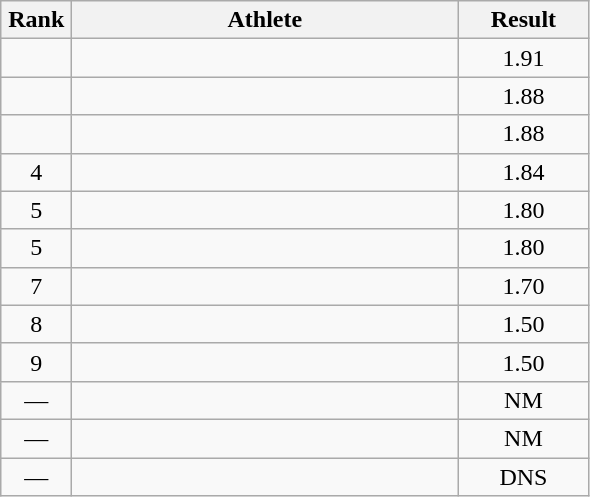<table class=wikitable style="text-align:center">
<tr>
<th width=40>Rank</th>
<th width=250>Athlete</th>
<th width=80>Result</th>
</tr>
<tr>
<td></td>
<td align=left></td>
<td>1.91</td>
</tr>
<tr>
<td></td>
<td align=left></td>
<td>1.88</td>
</tr>
<tr>
<td></td>
<td align=left></td>
<td>1.88</td>
</tr>
<tr>
<td>4</td>
<td align=left></td>
<td>1.84</td>
</tr>
<tr>
<td>5</td>
<td align=left></td>
<td>1.80</td>
</tr>
<tr>
<td>5</td>
<td align=left></td>
<td>1.80</td>
</tr>
<tr>
<td>7</td>
<td align=left></td>
<td>1.70</td>
</tr>
<tr>
<td>8</td>
<td align=left></td>
<td>1.50</td>
</tr>
<tr>
<td>9</td>
<td align=left></td>
<td>1.50</td>
</tr>
<tr>
<td>—</td>
<td align=left></td>
<td>NM</td>
</tr>
<tr>
<td>—</td>
<td align=left></td>
<td>NM</td>
</tr>
<tr>
<td>—</td>
<td align=left></td>
<td>DNS</td>
</tr>
</table>
